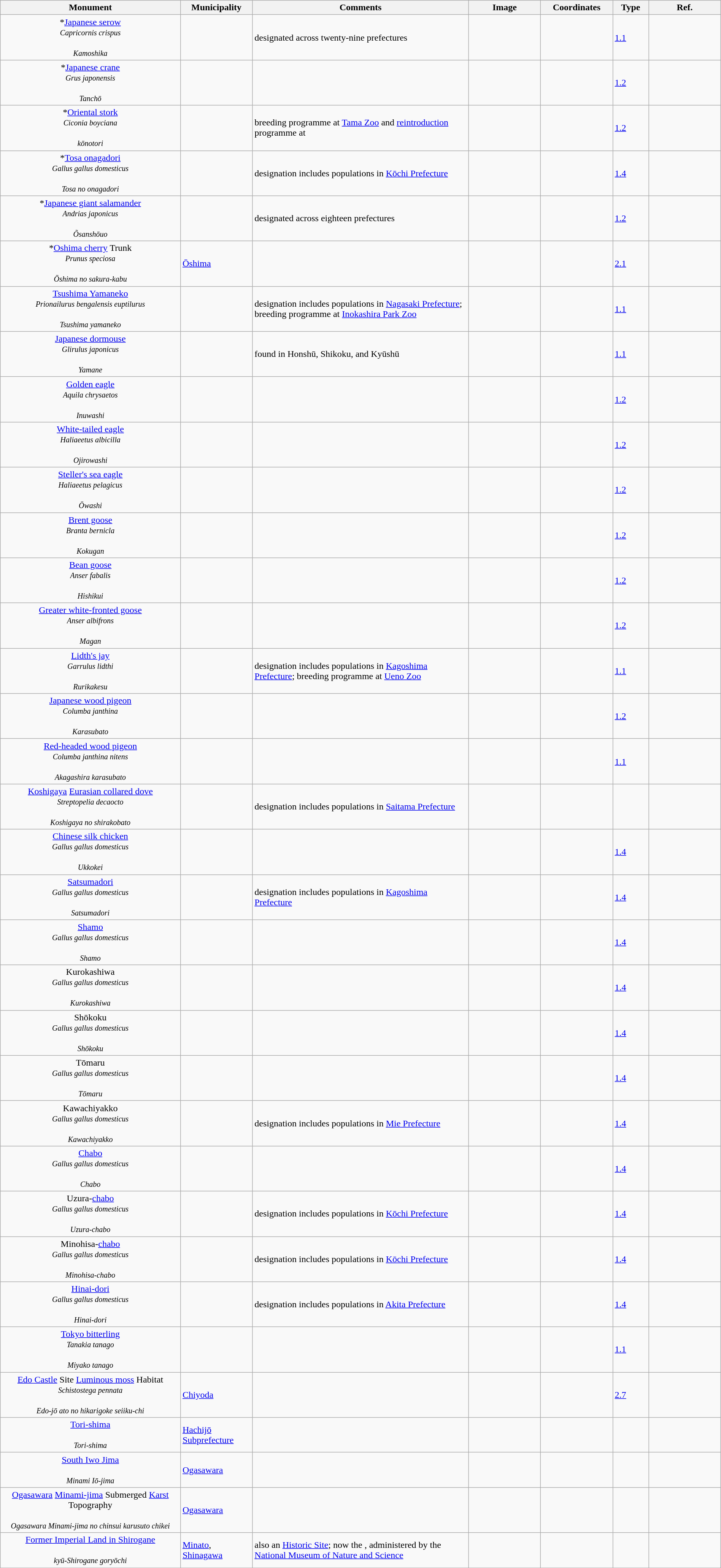<table class="wikitable sortable"  style="width:100%;">
<tr>
<th width="25%" align="left">Monument</th>
<th width="10%" align="left">Municipality</th>
<th width="30%" align="left" class="unsortable">Comments</th>
<th width="10%" align="left" class="unsortable">Image</th>
<th width="10%" align="left" class="unsortable">Coordinates</th>
<th width="5%" align="left">Type</th>
<th width="10%" align="left" class="unsortable">Ref.</th>
</tr>
<tr>
<td align="center">*<a href='#'>Japanese serow</a><br><small><em>Capricornis crispus</em></small><br><br><small><em>Kamoshika</em></small></td>
<td></td>
<td>designated across twenty-nine prefectures</td>
<td></td>
<td></td>
<td><a href='#'>1.1</a></td>
<td></td>
</tr>
<tr>
<td align="center">*<a href='#'>Japanese crane</a><br><small><em>Grus japonensis</em></small><br><br><small><em>Tanchō</em></small></td>
<td></td>
<td></td>
<td></td>
<td></td>
<td><a href='#'>1.2</a></td>
<td></td>
</tr>
<tr>
<td align="center">*<a href='#'>Oriental stork</a><br><small><em>Ciconia boyciana</em></small><br><br><small><em>kōnotori</em></small></td>
<td></td>
<td>breeding programme at <a href='#'>Tama Zoo</a> and <a href='#'>reintroduction</a> programme at </td>
<td></td>
<td></td>
<td><a href='#'>1.2</a></td>
<td></td>
</tr>
<tr>
<td align="center">*<a href='#'>Tosa onagadori</a><br><small><em>Gallus gallus domesticus</em></small><br><br><small><em>Tosa no onagadori</em></small></td>
<td></td>
<td>designation includes populations in <a href='#'>Kōchi Prefecture</a></td>
<td></td>
<td></td>
<td><a href='#'>1.4</a></td>
<td></td>
</tr>
<tr>
<td align="center">*<a href='#'>Japanese giant salamander</a><br><small><em>Andrias japonicus</em></small><br><br><small><em>Õsanshōuo</em></small></td>
<td></td>
<td>designated across eighteen prefectures</td>
<td></td>
<td></td>
<td><a href='#'>1.2</a></td>
<td></td>
</tr>
<tr>
<td align="center">*<a href='#'>Oshima cherry</a> Trunk<br><small><em>Prunus speciosa</em></small><br><br><small><em>Ōshima no sakura-kabu</em></small></td>
<td><a href='#'>Ōshima</a></td>
<td></td>
<td></td>
<td></td>
<td><a href='#'>2.1</a></td>
<td></td>
</tr>
<tr>
<td align="center"><a href='#'>Tsushima Yamaneko</a><br><small><em>Prionailurus bengalensis euptilurus</em></small><br><br><small><em>Tsushima yamaneko</em></small></td>
<td></td>
<td>designation includes populations in <a href='#'>Nagasaki Prefecture</a>; breeding programme at <a href='#'>Inokashira Park Zoo</a></td>
<td></td>
<td></td>
<td><a href='#'>1.1</a></td>
<td></td>
</tr>
<tr>
<td align="center"><a href='#'>Japanese dormouse</a><br><small><em>Glirulus japonicus</em></small><br><br><small><em>Yamane</em></small></td>
<td></td>
<td>found in Honshū, Shikoku, and Kyūshū</td>
<td></td>
<td></td>
<td><a href='#'>1.1</a></td>
<td></td>
</tr>
<tr>
<td align="center"><a href='#'>Golden eagle</a><br><small><em>Aquila chrysaetos</em></small><br><br><small><em>Inuwashi</em></small></td>
<td></td>
<td></td>
<td></td>
<td></td>
<td><a href='#'>1.2</a></td>
<td></td>
</tr>
<tr>
<td align="center"><a href='#'>White-tailed eagle</a><br><small><em>Haliaeetus albicilla</em></small><br><br><small><em>Ojirowashi</em></small></td>
<td></td>
<td></td>
<td></td>
<td></td>
<td><a href='#'>1.2</a></td>
<td></td>
</tr>
<tr>
<td align="center"><a href='#'>Steller's sea eagle</a><br><small><em>Haliaeetus pelagicus</em></small><br><br><small><em>Ōwashi</em></small></td>
<td></td>
<td></td>
<td></td>
<td></td>
<td><a href='#'>1.2</a></td>
<td></td>
</tr>
<tr>
<td align="center"><a href='#'>Brent goose</a><br><small><em>Branta bernicla</em></small><br><br><small><em>Kokugan</em></small></td>
<td></td>
<td></td>
<td></td>
<td></td>
<td><a href='#'>1.2</a></td>
<td></td>
</tr>
<tr>
<td align="center"><a href='#'>Bean goose</a><br><small><em>Anser fabalis</em></small><br><br><small><em>Hishikui</em></small></td>
<td></td>
<td></td>
<td></td>
<td></td>
<td><a href='#'>1.2</a></td>
<td></td>
</tr>
<tr>
<td align="center"><a href='#'>Greater white-fronted goose</a><br><small><em>Anser albifrons</em></small><br><br><small><em>Magan</em></small></td>
<td></td>
<td></td>
<td></td>
<td></td>
<td><a href='#'>1.2</a></td>
<td></td>
</tr>
<tr>
<td align="center"><a href='#'>Lidth's jay</a><br><small><em>Garrulus lidthi</em></small><br><br><small><em>Rurikakesu</em></small></td>
<td></td>
<td>designation includes populations in <a href='#'>Kagoshima Prefecture</a>; breeding programme at <a href='#'>Ueno Zoo</a></td>
<td></td>
<td></td>
<td><a href='#'>1.1</a></td>
<td></td>
</tr>
<tr>
<td align="center"><a href='#'>Japanese wood pigeon</a><br><small><em>Columba janthina</em></small><br><br><small><em>Karasubato</em></small></td>
<td></td>
<td></td>
<td></td>
<td></td>
<td><a href='#'>1.2</a></td>
<td></td>
</tr>
<tr>
<td align="center"><a href='#'>Red-headed wood pigeon</a><br><small><em>Columba janthina nitens</em></small><br><br><small><em>Akagashira karasubato</em></small></td>
<td></td>
<td></td>
<td></td>
<td></td>
<td><a href='#'>1.1</a></td>
<td></td>
</tr>
<tr>
<td align="center"><a href='#'>Koshigaya</a> <a href='#'>Eurasian collared dove</a><br><small><em>Streptopelia decaocto</em></small><br><br><small><em>Koshigaya no shirakobato</em></small></td>
<td></td>
<td>designation includes populations in <a href='#'>Saitama Prefecture</a></td>
<td></td>
<td></td>
<td></td>
<td></td>
</tr>
<tr>
<td align="center"><a href='#'>Chinese silk chicken</a><br><small><em>Gallus gallus domesticus</em></small><br><br><small><em>Ukkokei</em></small></td>
<td></td>
<td></td>
<td></td>
<td></td>
<td><a href='#'>1.4</a></td>
<td></td>
</tr>
<tr>
<td align="center"><a href='#'>Satsumadori</a><br><small><em>Gallus gallus domesticus</em></small><br><br><small><em>Satsumadori</em></small></td>
<td></td>
<td>designation includes populations in <a href='#'>Kagoshima Prefecture</a></td>
<td></td>
<td></td>
<td><a href='#'>1.4</a></td>
<td></td>
</tr>
<tr>
<td align="center"><a href='#'>Shamo</a><br><small><em>Gallus gallus domesticus</em></small><br><br><small><em>Shamo</em></small></td>
<td></td>
<td></td>
<td></td>
<td></td>
<td><a href='#'>1.4</a></td>
<td></td>
</tr>
<tr>
<td align="center">Kurokashiwa<br><small><em>Gallus gallus domesticus</em></small><br><br><small><em>Kurokashiwa</em></small></td>
<td></td>
<td></td>
<td></td>
<td></td>
<td><a href='#'>1.4</a></td>
<td></td>
</tr>
<tr>
<td align="center">Shōkoku<br><small><em>Gallus gallus domesticus</em></small><br><br><small><em>Shōkoku</em></small></td>
<td></td>
<td></td>
<td></td>
<td></td>
<td><a href='#'>1.4</a></td>
<td></td>
</tr>
<tr>
<td align="center">Tōmaru<br><small><em>Gallus gallus domesticus</em></small><br><br><small><em>Tōmaru</em></small></td>
<td></td>
<td></td>
<td></td>
<td></td>
<td><a href='#'>1.4</a></td>
<td></td>
</tr>
<tr>
<td align="center">Kawachiyakko<br><small><em>Gallus gallus domesticus</em></small><br><br><small><em>Kawachiyakko</em></small></td>
<td></td>
<td>designation includes populations in <a href='#'>Mie Prefecture</a></td>
<td></td>
<td></td>
<td><a href='#'>1.4</a></td>
<td></td>
</tr>
<tr>
<td align="center"><a href='#'>Chabo</a><br><small><em>Gallus gallus domesticus</em></small><br><br><small><em>Chabo</em></small></td>
<td></td>
<td></td>
<td></td>
<td></td>
<td><a href='#'>1.4</a></td>
<td></td>
</tr>
<tr>
<td align="center">Uzura-<a href='#'>chabo</a><br><small><em>Gallus gallus domesticus</em></small><br><br><small><em>Uzura-chabo</em></small></td>
<td></td>
<td>designation includes populations in <a href='#'>Kōchi Prefecture</a></td>
<td></td>
<td></td>
<td><a href='#'>1.4</a></td>
<td></td>
</tr>
<tr>
<td align="center">Minohisa-<a href='#'>chabo</a><br><small><em>Gallus gallus domesticus</em></small><br><br><small><em>Minohisa-chabo</em></small></td>
<td></td>
<td>designation includes populations in <a href='#'>Kōchi Prefecture</a></td>
<td></td>
<td></td>
<td><a href='#'>1.4</a></td>
<td></td>
</tr>
<tr>
<td align="center"><a href='#'>Hinai-dori</a><br><small><em>Gallus gallus domesticus</em></small><br><br><small><em>Hinai-dori</em></small></td>
<td></td>
<td>designation includes populations in <a href='#'>Akita Prefecture</a></td>
<td></td>
<td></td>
<td><a href='#'>1.4</a></td>
<td></td>
</tr>
<tr>
<td align="center"><a href='#'>Tokyo bitterling</a><br><small><em>Tanakia tanago</em></small><br><br><small><em>Miyako tanago</em></small></td>
<td></td>
<td></td>
<td></td>
<td></td>
<td><a href='#'>1.1</a></td>
<td></td>
</tr>
<tr>
<td align="center"><a href='#'>Edo Castle</a> Site <a href='#'>Luminous moss</a> Habitat<br><small><em>Schistostega pennata</em></small><br><br><small><em>Edo-jō ato no hikarigoke seiiku-chi</em></small></td>
<td><a href='#'>Chiyoda</a></td>
<td></td>
<td></td>
<td></td>
<td><a href='#'>2.7</a></td>
<td></td>
</tr>
<tr>
<td align="center"><a href='#'>Tori-shima</a><br><br><small><em>Tori-shima</em></small></td>
<td><a href='#'>Hachijō Subprefecture</a></td>
<td></td>
<td></td>
<td></td>
<td></td>
<td></td>
</tr>
<tr>
<td align="center"><a href='#'>South Iwo Jima</a><br><br><small><em>Minami Iō-jima</em></small></td>
<td><a href='#'>Ogasawara</a></td>
<td></td>
<td></td>
<td></td>
<td></td>
<td></td>
</tr>
<tr>
<td align="center"><a href='#'>Ogasawara</a> <a href='#'>Minami-jima</a> Submerged <a href='#'>Karst</a> Topography<br><br><small><em>Ogasawara Minami-jima no chinsui karusuto chikei</em></small></td>
<td><a href='#'>Ogasawara</a></td>
<td></td>
<td></td>
<td></td>
<td></td>
<td></td>
</tr>
<tr>
<td align="center"><a href='#'>Former Imperial Land in Shirogane</a><br><br><small><em>kyū-Shirogane goryōchi</em></small></td>
<td><a href='#'>Minato</a>, <a href='#'>Shinagawa</a></td>
<td>also an <a href='#'>Historic Site</a>; now the , administered by the <a href='#'>National Museum of Nature and Science</a></td>
<td></td>
<td></td>
<td></td>
<td></td>
</tr>
<tr>
</tr>
</table>
